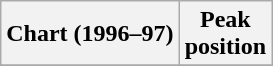<table class="wikitable plainrowheaders" style="text-align:center">
<tr>
<th scope="col">Chart (1996–97)</th>
<th scope="col">Peak<br>position</th>
</tr>
<tr>
</tr>
</table>
